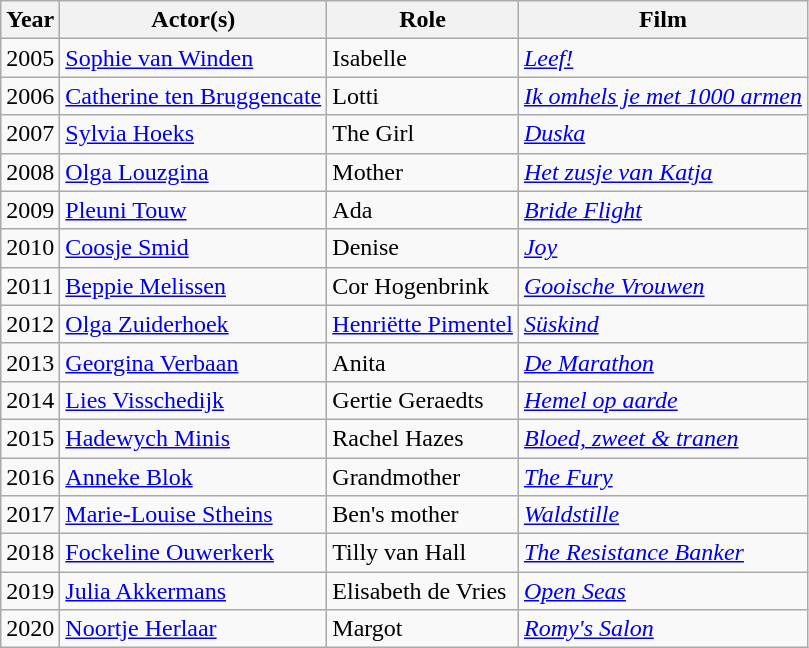<table class="wikitable">
<tr>
<th>Year</th>
<th>Actor(s)</th>
<th>Role</th>
<th>Film</th>
</tr>
<tr>
<td>2005</td>
<td><a href='#'>Sophie van Winden</a></td>
<td>Isabelle</td>
<td><em><a href='#'>Leef!</a></em></td>
</tr>
<tr>
<td>2006</td>
<td><a href='#'>Catherine ten Bruggencate</a></td>
<td>Lotti</td>
<td><em><a href='#'>Ik omhels je met 1000 armen</a></em></td>
</tr>
<tr>
<td>2007</td>
<td><a href='#'>Sylvia Hoeks</a></td>
<td>The Girl</td>
<td><em><a href='#'>Duska</a></em></td>
</tr>
<tr>
<td>2008</td>
<td><a href='#'>Olga Louzgina</a></td>
<td>Mother</td>
<td><em><a href='#'>Het zusje van Katja</a></em></td>
</tr>
<tr>
<td>2009</td>
<td><a href='#'>Pleuni Touw</a></td>
<td>Ada</td>
<td><em><a href='#'>Bride Flight</a></em></td>
</tr>
<tr>
<td>2010</td>
<td><a href='#'>Coosje Smid</a></td>
<td>Denise</td>
<td><em><a href='#'>Joy</a></em></td>
</tr>
<tr>
<td>2011</td>
<td><a href='#'>Beppie Melissen</a></td>
<td>Cor Hogenbrink</td>
<td><em><a href='#'>Gooische Vrouwen</a></em></td>
</tr>
<tr>
<td>2012</td>
<td><a href='#'>Olga Zuiderhoek</a></td>
<td><a href='#'>Henriëtte Pimentel</a></td>
<td><em><a href='#'>Süskind</a></em></td>
</tr>
<tr>
<td>2013</td>
<td><a href='#'>Georgina Verbaan</a></td>
<td>Anita</td>
<td><em><a href='#'>De Marathon</a></em></td>
</tr>
<tr>
<td>2014</td>
<td><a href='#'>Lies Visschedijk</a></td>
<td>Gertie Geraedts</td>
<td><em><a href='#'>Hemel op aarde</a></em></td>
</tr>
<tr>
<td>2015</td>
<td><a href='#'>Hadewych Minis</a></td>
<td>Rachel Hazes</td>
<td><em><a href='#'>Bloed, zweet & tranen</a></em></td>
</tr>
<tr>
<td>2016</td>
<td><a href='#'>Anneke Blok</a></td>
<td>Grandmother</td>
<td><em><a href='#'>The Fury</a></em></td>
</tr>
<tr>
<td>2017</td>
<td><a href='#'>Marie-Louise Stheins</a></td>
<td>Ben's mother</td>
<td><em><a href='#'>Waldstille</a></em></td>
</tr>
<tr>
<td>2018</td>
<td><a href='#'>Fockeline Ouwerkerk</a></td>
<td>Tilly van Hall</td>
<td><em><a href='#'>The Resistance Banker</a></em></td>
</tr>
<tr>
<td>2019</td>
<td><a href='#'>Julia Akkermans</a></td>
<td>Elisabeth de Vries</td>
<td><em><a href='#'>Open Seas</a></em></td>
</tr>
<tr>
<td>2020</td>
<td><a href='#'>Noortje Herlaar</a></td>
<td>Margot</td>
<td><em><a href='#'>Romy's Salon</a></em></td>
</tr>
</table>
